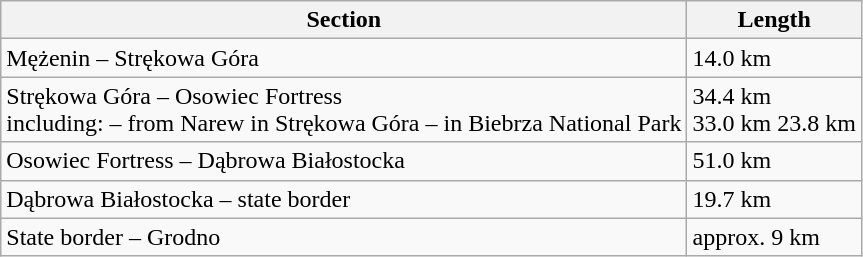<table class="wikitable">
<tr>
<th><strong>Section</strong></th>
<th><strong>Length</strong></th>
</tr>
<tr>
<td>Mężenin – Strękowa Góra</td>
<td>14.0 km</td>
</tr>
<tr>
<td>Strękowa Góra – Osowiec Fortress<br>including:  – from Narew in Strękowa Góra
– in Biebrza National Park</td>
<td>34.4 km<br>33.0 km
23.8 km</td>
</tr>
<tr>
<td>Osowiec Fortress – Dąbrowa Białostocka</td>
<td>51.0 km</td>
</tr>
<tr>
<td>Dąbrowa Białostocka – state border</td>
<td>19.7 km</td>
</tr>
<tr>
<td>State border – Grodno</td>
<td>approx. 9 km</td>
</tr>
</table>
